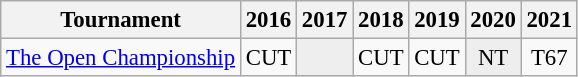<table class="wikitable" style="font-size:95%;text-align:center;">
<tr>
<th>Tournament</th>
<th>2016</th>
<th>2017</th>
<th>2018</th>
<th>2019</th>
<th>2020</th>
<th>2021</th>
</tr>
<tr>
<td align=left><a href='#'>The Open Championship</a></td>
<td>CUT</td>
<td style="background:#eeeeee;"></td>
<td>CUT</td>
<td>CUT</td>
<td style="background:#eeeeee;">NT</td>
<td>T67</td>
</tr>
</table>
